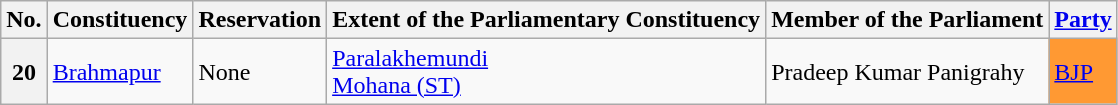<table class="wikitable sortable">
<tr>
<th>No.</th>
<th>Constituency</th>
<th>Reservation</th>
<th>Extent of the Parliamentary Constituency</th>
<th>Member of the Parliament</th>
<th><a href='#'>Party</a></th>
</tr>
<tr>
<th>20</th>
<td><a href='#'>Brahmapur</a></td>
<td>None</td>
<td><a href='#'>Paralakhemundi</a> <br> <a href='#'>Mohana (ST)</a></td>
<td>Pradeep Kumar Panigrahy</td>
<td bgcolor=#FF9933><a href='#'>BJP</a></td>
</tr>
</table>
